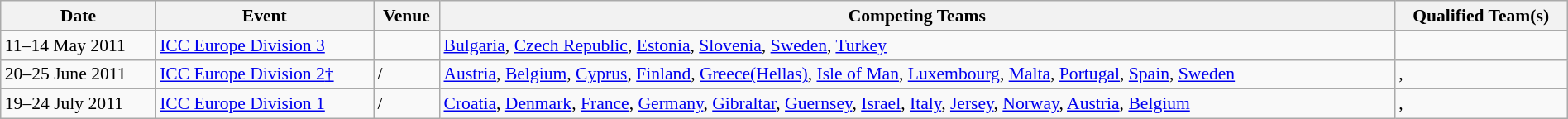<table class="wikitable" style="font-size:90%; width: 100%; text-align: left;">
<tr>
<th>Date</th>
<th>Event</th>
<th>Venue</th>
<th>Competing Teams</th>
<th>Qualified Team(s)</th>
</tr>
<tr>
<td>11–14 May 2011</td>
<td><a href='#'>ICC Europe Division 3</a></td>
<td></td>
<td><a href='#'>Bulgaria</a>, <a href='#'>Czech Republic</a>, <a href='#'>Estonia</a>, <a href='#'>Slovenia</a>, <a href='#'>Sweden</a>, <a href='#'>Turkey</a></td>
<td></td>
</tr>
<tr>
<td>20–25 June 2011</td>
<td><a href='#'>ICC Europe Division 2</a><a href='#'>†</a></td>
<td>/</td>
<td><a href='#'>Austria</a>, <a href='#'>Belgium</a>, <a href='#'>Cyprus</a>, <a href='#'>Finland</a>, <a href='#'>Greece(Hellas)</a>, <a href='#'>Isle of Man</a>, <a href='#'>Luxembourg</a>, <a href='#'>Malta</a>, <a href='#'>Portugal</a>, <a href='#'>Spain</a>, <a href='#'>Sweden</a></td>
<td>, </td>
</tr>
<tr>
<td>19–24 July 2011</td>
<td><a href='#'>ICC Europe Division 1</a></td>
<td>/</td>
<td><a href='#'>Croatia</a>, <a href='#'>Denmark</a>, <a href='#'>France</a>, <a href='#'>Germany</a>, <a href='#'>Gibraltar</a>, <a href='#'>Guernsey</a>, <a href='#'>Israel</a>, <a href='#'>Italy</a>, <a href='#'>Jersey</a>, <a href='#'>Norway</a>, <a href='#'>Austria</a>, <a href='#'>Belgium</a></td>
<td>, </td>
</tr>
</table>
